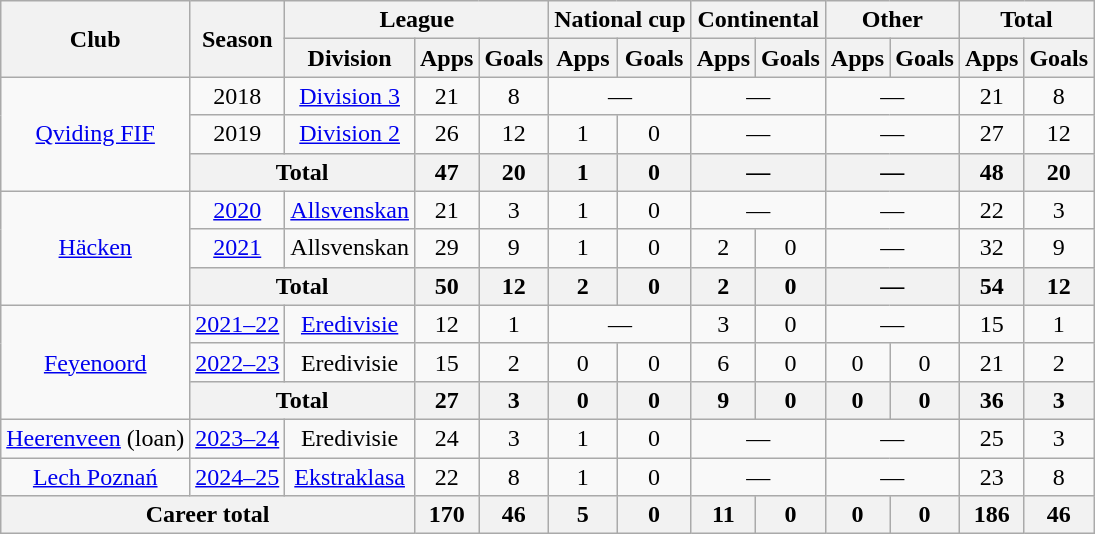<table class="wikitable" style="text-align: center">
<tr>
<th rowspan="2">Club</th>
<th rowspan="2">Season</th>
<th colspan="3">League</th>
<th colspan="2">National cup</th>
<th colspan="2">Continental</th>
<th colspan="2">Other</th>
<th colspan="2">Total</th>
</tr>
<tr>
<th>Division</th>
<th>Apps</th>
<th>Goals</th>
<th>Apps</th>
<th>Goals</th>
<th>Apps</th>
<th>Goals</th>
<th>Apps</th>
<th>Goals</th>
<th>Apps</th>
<th>Goals</th>
</tr>
<tr>
<td rowspan="3"><a href='#'>Qviding FIF</a></td>
<td>2018</td>
<td><a href='#'>Division 3</a></td>
<td>21</td>
<td>8</td>
<td colspan="2">—</td>
<td colspan="2">—</td>
<td colspan="2">—</td>
<td>21</td>
<td>8</td>
</tr>
<tr>
<td>2019</td>
<td><a href='#'>Division 2</a></td>
<td>26</td>
<td>12</td>
<td>1</td>
<td>0</td>
<td colspan="2">—</td>
<td colspan="2">—</td>
<td>27</td>
<td>12</td>
</tr>
<tr>
<th colspan="2">Total</th>
<th>47</th>
<th>20</th>
<th>1</th>
<th>0</th>
<th colspan="2">—</th>
<th colspan="2">—</th>
<th>48</th>
<th>20</th>
</tr>
<tr>
<td rowspan="3"><a href='#'>Häcken</a></td>
<td><a href='#'>2020</a></td>
<td><a href='#'>Allsvenskan</a></td>
<td>21</td>
<td>3</td>
<td>1</td>
<td>0</td>
<td colspan="2">—</td>
<td colspan="2">—</td>
<td>22</td>
<td>3</td>
</tr>
<tr>
<td><a href='#'>2021</a></td>
<td>Allsvenskan</td>
<td>29</td>
<td>9</td>
<td>1</td>
<td>0</td>
<td>2</td>
<td>0</td>
<td colspan="2">—</td>
<td>32</td>
<td>9</td>
</tr>
<tr>
<th colspan="2">Total</th>
<th>50</th>
<th>12</th>
<th>2</th>
<th>0</th>
<th>2</th>
<th>0</th>
<th colspan="2">—</th>
<th>54</th>
<th>12</th>
</tr>
<tr>
<td rowspan="3"><a href='#'>Feyenoord</a></td>
<td><a href='#'>2021–22</a></td>
<td><a href='#'>Eredivisie</a></td>
<td>12</td>
<td>1</td>
<td colspan="2">—</td>
<td>3</td>
<td>0</td>
<td colspan="2">—</td>
<td>15</td>
<td>1</td>
</tr>
<tr>
<td><a href='#'>2022–23</a></td>
<td>Eredivisie</td>
<td>15</td>
<td>2</td>
<td>0</td>
<td>0</td>
<td>6</td>
<td>0</td>
<td>0</td>
<td>0</td>
<td>21</td>
<td>2</td>
</tr>
<tr>
<th colspan="2">Total</th>
<th>27</th>
<th>3</th>
<th>0</th>
<th>0</th>
<th>9</th>
<th>0</th>
<th>0</th>
<th>0</th>
<th>36</th>
<th>3</th>
</tr>
<tr>
<td><a href='#'>Heerenveen</a> (loan)</td>
<td><a href='#'>2023–24</a></td>
<td>Eredivisie</td>
<td>24</td>
<td>3</td>
<td>1</td>
<td>0</td>
<td colspan="2">—</td>
<td colspan="2">—</td>
<td>25</td>
<td>3</td>
</tr>
<tr>
<td><a href='#'>Lech Poznań</a></td>
<td><a href='#'>2024–25</a></td>
<td><a href='#'>Ekstraklasa</a></td>
<td>22</td>
<td>8</td>
<td>1</td>
<td>0</td>
<td colspan="2">—</td>
<td colspan="2">—</td>
<td>23</td>
<td>8</td>
</tr>
<tr>
<th colspan="3">Career total</th>
<th>170</th>
<th>46</th>
<th>5</th>
<th>0</th>
<th>11</th>
<th>0</th>
<th>0</th>
<th>0</th>
<th>186</th>
<th>46</th>
</tr>
</table>
